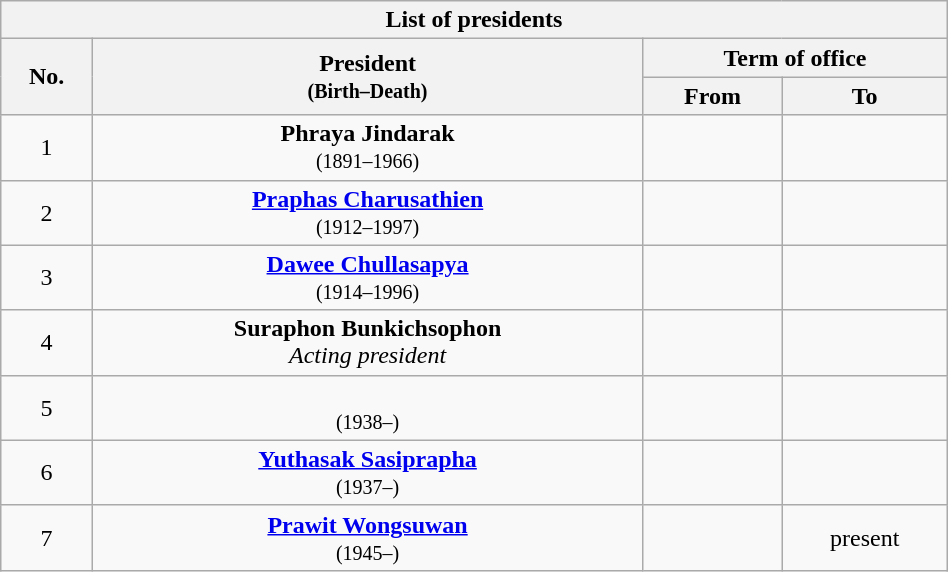<table class="wikitable" style=" margin-right: auto; text-align:center;" width=50%>
<tr>
<th colspan=5>List of presidents</th>
</tr>
<tr>
<th rowspan=2>No.</th>
<th rowspan=2>President<br><small>(Birth–Death)</small></th>
<th colspan=2>Term of office</th>
</tr>
<tr>
<th>From</th>
<th>To</th>
</tr>
<tr>
<td>1</td>
<td><strong>Phraya Jindarak</strong><br><small>(1891–1966)</small></td>
<td></td>
<td></td>
</tr>
<tr>
<td>2</td>
<td><strong><a href='#'>Praphas Charusathien</a></strong><br><small>(1912–1997)</small></td>
<td></td>
<td></td>
</tr>
<tr>
<td>3</td>
<td><strong><a href='#'>Dawee Chullasapya</a></strong><br><small>(1914–1996)</small></td>
<td></td>
<td></td>
</tr>
<tr>
<td>4</td>
<td><strong>Suraphon Bunkichsophon</strong><br><em>Acting president</td>
<td></td>
<td></td>
</tr>
<tr>
<td>5</td>
<td><strong></strong><br><small>(1938–)</small></td>
<td></td>
<td></td>
</tr>
<tr>
<td>6</td>
<td><strong><a href='#'>Yuthasak Sasiprapha</a></strong><br><small>(1937–)</small></td>
<td></td>
<td></td>
</tr>
<tr>
<td>7</td>
<td><strong><a href='#'>Prawit Wongsuwan</a></strong><br><small>(1945–)</small></td>
<td></td>
<td>present</td>
</tr>
</table>
